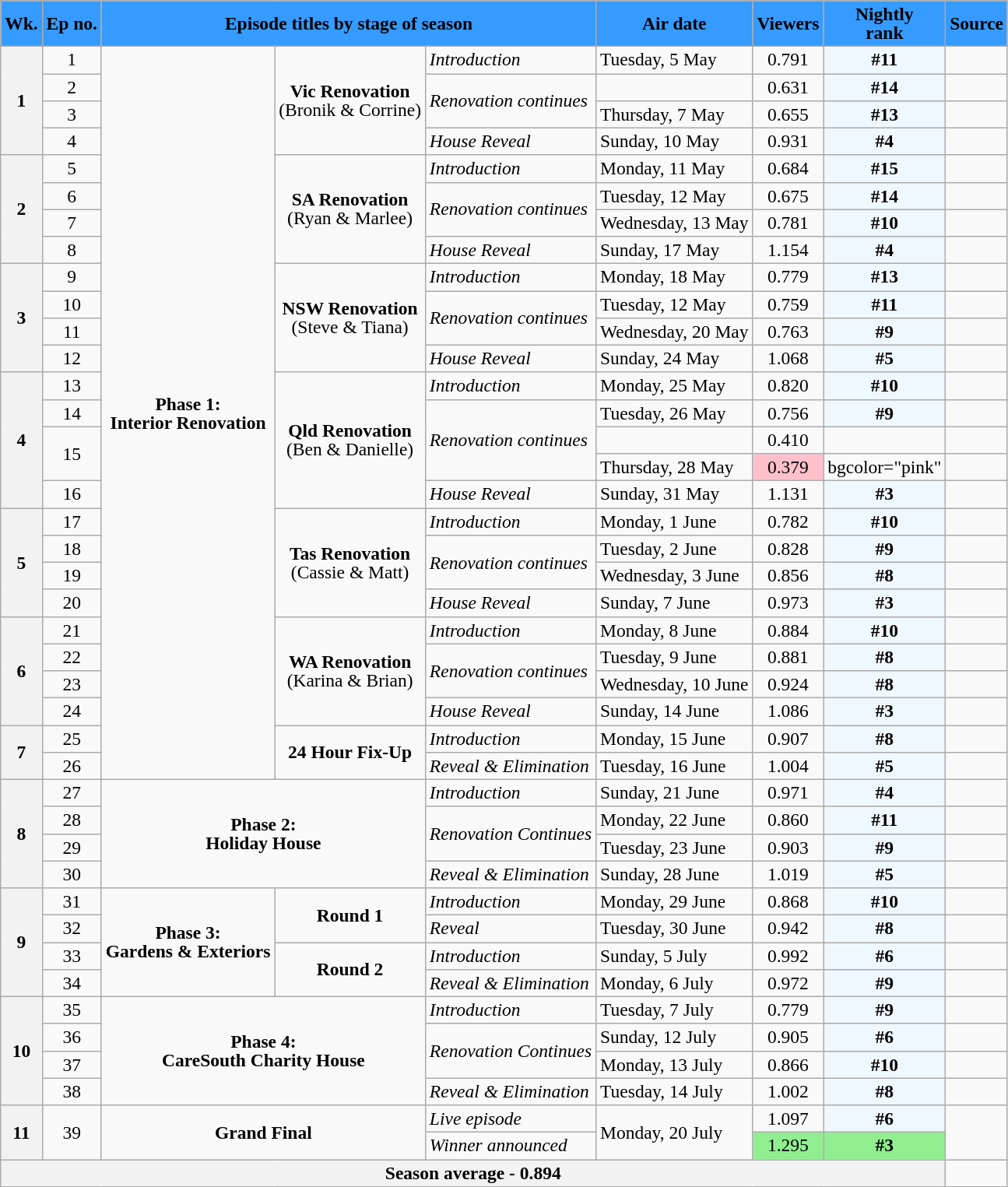<table class="wikitable" style="text-align:center; font-size:98%; line-height:16px;">
<tr>
<th scope="col" style="background:#369BFF; color:black;">Wk.</th>
<th scope="col" style="background:#369BFF; color:black;">Ep no.</th>
<th scope="col" style="background:#369BFF; color:black;"  colspan="3">Episode titles by stage of season</th>
<th scope="col" style="background:#369BFF; color:black;">Air date</th>
<th scope="col" style="background:#369BFF; color:black;">Viewers<br></th>
<th scope="col" style="background:#369BFF; color:black;">Nightly<br>rank</th>
<th scope="col" style="background:#369BFF; color:black;">Source</th>
</tr>
<tr>
<th rowspan="4">1</th>
<td>1</td>
<td rowspan="27"><strong>Phase 1:</strong><br> <strong>Interior Renovation</strong></td>
<td rowspan="4"><strong>Vic Renovation</strong><br>(Bronik & Corrine)</td>
<td style="text-align:left"><em>Introduction</em></td>
<td style="text-align:left">Tuesday, 5 May</td>
<td>0.791</td>
<td style="background:#F0F8FF"><strong>#11</strong></td>
<td></td>
</tr>
<tr>
<td>2</td>
<td style="text-align:left" rowspan="2"><em>Renovation continues</em></td>
<td style="text-align:left"></td>
<td>0.631</td>
<td style="background:#F0F8FF"><strong>#14</strong></td>
<td></td>
</tr>
<tr>
<td>3</td>
<td style="text-align:left">Thursday, 7 May</td>
<td>0.655</td>
<td style="background:#F0F8FF"><strong>#13</strong></td>
<td></td>
</tr>
<tr>
<td>4</td>
<td style="text-align:left"><em>House Reveal</em></td>
<td style="text-align:left">Sunday, 10 May</td>
<td>0.931</td>
<td style="background:#F0F8FF"><strong>#4</strong></td>
<td></td>
</tr>
<tr>
<th rowspan="4">2</th>
<td>5</td>
<td rowspan="4"><strong>SA Renovation</strong><br>(Ryan & Marlee)</td>
<td style="text-align:left"><em>Introduction</em></td>
<td style="text-align:left">Monday, 11 May</td>
<td>0.684</td>
<td style="background:#F0F8FF"><strong>#15</strong></td>
<td></td>
</tr>
<tr>
<td>6</td>
<td style="text-align:left" rowspan="2"><em>Renovation continues</em></td>
<td style="text-align:left">Tuesday, 12 May</td>
<td>0.675</td>
<td style="background:#F0F8FF"><strong>#14</strong></td>
<td></td>
</tr>
<tr>
<td>7</td>
<td style="text-align:left">Wednesday, 13 May</td>
<td>0.781</td>
<td style="background:#F0F8FF"><strong>#10</strong></td>
<td></td>
</tr>
<tr>
<td>8</td>
<td style="text-align:left"><em>House Reveal</em></td>
<td style="text-align:left">Sunday, 17 May</td>
<td>1.154</td>
<td style="background:#F0F8FF"><strong>#4</strong></td>
<td></td>
</tr>
<tr>
<th rowspan="4">3</th>
<td>9</td>
<td rowspan="4"><strong>NSW Renovation</strong><br>(Steve & Tiana)</td>
<td style="text-align:left"><em>Introduction</em></td>
<td style="text-align:left">Monday, 18 May</td>
<td>0.779</td>
<td style="background:#F0F8FF"><strong>#13</strong></td>
<td></td>
</tr>
<tr>
<td>10</td>
<td style="text-align:left" rowspan="2"><em>Renovation continues</em></td>
<td style="text-align:left">Tuesday, 12 May</td>
<td>0.759</td>
<td style="background:#F0F8FF"><strong>#11</strong></td>
<td></td>
</tr>
<tr>
<td>11</td>
<td style="text-align:left">Wednesday, 20 May</td>
<td>0.763</td>
<td style="background:#F0F8FF"><strong>#9</strong></td>
<td></td>
</tr>
<tr>
<td>12</td>
<td style="text-align:left"><em>House Reveal</em></td>
<td style="text-align:left">Sunday, 24 May</td>
<td>1.068</td>
<td style="background:#F0F8FF"><strong>#5</strong></td>
<td></td>
</tr>
<tr>
<th rowspan="5">4</th>
<td>13</td>
<td rowspan="5"><strong>Qld Renovation</strong><br>(Ben & Danielle)</td>
<td style="text-align:left"><em>Introduction</em></td>
<td style="text-align:left">Monday, 25 May</td>
<td>0.820</td>
<td style="background:#F0F8FF"><strong>#10</strong></td>
<td></td>
</tr>
<tr>
<td>14</td>
<td style="text-align:left" rowspan="3"><em>Renovation continues</em></td>
<td style="text-align:left">Tuesday, 26 May</td>
<td>0.756</td>
<td style="background:#F0F8FF"><strong>#9</strong></td>
<td></td>
</tr>
<tr>
<td rowspan="2">15</td>
<td style="text-align:left"></td>
<td>0.410</td>
<td></td>
<td></td>
</tr>
<tr>
<td style="text-align:left">Thursday, 28 May</td>
<td bgcolor="pink">0.379</td>
<td>bgcolor="pink" </td>
<td></td>
</tr>
<tr>
<td>16</td>
<td style="text-align:left"><em>House Reveal</em></td>
<td style="text-align:left">Sunday, 31 May</td>
<td>1.131</td>
<td style="background:#F0F8FF"><strong>#3</strong></td>
<td></td>
</tr>
<tr>
<th rowspan="4">5</th>
<td>17</td>
<td rowspan="4"><strong>Tas Renovation</strong><br>(Cassie & Matt)</td>
<td style="text-align:left"><em>Introduction</em></td>
<td style="text-align:left">Monday, 1 June</td>
<td>0.782</td>
<td style="background:#F0F8FF"><strong>#10</strong></td>
<td></td>
</tr>
<tr>
<td>18</td>
<td style="text-align:left" rowspan="2"><em>Renovation continues</em></td>
<td style="text-align:left">Tuesday, 2 June</td>
<td>0.828</td>
<td style="background:#F0F8FF"><strong>#9</strong></td>
<td></td>
</tr>
<tr>
<td>19</td>
<td style="text-align:left">Wednesday, 3 June</td>
<td>0.856</td>
<td style="background:#F0F8FF"><strong>#8</strong></td>
<td></td>
</tr>
<tr>
<td>20</td>
<td style="text-align:left"><em>House Reveal</em></td>
<td style="text-align:left">Sunday, 7 June</td>
<td>0.973</td>
<td style="background:#F0F8FF"><strong>#3</strong></td>
<td></td>
</tr>
<tr>
<th rowspan="4">6</th>
<td>21</td>
<td rowspan="4"><strong>WA Renovation</strong><br>(Karina & Brian)</td>
<td style="text-align:left"><em>Introduction</em></td>
<td style="text-align:left">Monday, 8 June</td>
<td>0.884</td>
<td style="background:#F0F8FF"><strong>#10</strong></td>
<td></td>
</tr>
<tr>
<td>22</td>
<td style="text-align:left" rowspan="2"><em>Renovation continues</em></td>
<td style="text-align:left">Tuesday, 9 June</td>
<td>0.881</td>
<td style="background:#F0F8FF"><strong>#8</strong></td>
<td></td>
</tr>
<tr>
<td>23</td>
<td style="text-align:left">Wednesday, 10 June</td>
<td>0.924</td>
<td style="background:#F0F8FF"><strong>#8</strong></td>
<td></td>
</tr>
<tr>
<td>24</td>
<td style="text-align:left"><em>House Reveal</em></td>
<td style="text-align:left">Sunday, 14 June</td>
<td>1.086</td>
<td style="background:#F0F8FF"><strong>#3</strong></td>
<td></td>
</tr>
<tr>
<th rowspan="2">7</th>
<td>25</td>
<td rowspan="2"><strong>24 Hour Fix-Up</strong></td>
<td style="text-align:left"><em>Introduction</em></td>
<td style="text-align:left">Monday, 15 June</td>
<td>0.907</td>
<td style="background:#F0F8FF"><strong>#8</strong></td>
<td></td>
</tr>
<tr>
<td>26</td>
<td style="text-align:left"><em>Reveal & Elimination</em></td>
<td style="text-align:left">Tuesday, 16 June</td>
<td>1.004</td>
<td style="background:#F0F8FF"><strong>#5</strong></td>
<td></td>
</tr>
<tr>
<th rowspan="4">8</th>
<td>27</td>
<td colspan=2 rowspan="4"><strong>Phase 2:<br>Holiday House</strong></td>
<td style="text-align:left"><em>Introduction</em></td>
<td style="text-align:left">Sunday, 21 June</td>
<td>0.971</td>
<td style="background:#F0F8FF"><strong>#4</strong></td>
<td></td>
</tr>
<tr>
<td>28</td>
<td rowspan=2 style="text-align:left"><em>Renovation Continues</em></td>
<td style="text-align:left">Monday, 22 June</td>
<td>0.860</td>
<td style="background:#F0F8FF"><strong>#11</strong></td>
<td></td>
</tr>
<tr>
<td>29</td>
<td style="text-align:left">Tuesday, 23 June</td>
<td>0.903</td>
<td style="background:#F0F8FF"><strong>#9</strong></td>
<td></td>
</tr>
<tr>
<td>30</td>
<td style="text-align:left"><em>Reveal & Elimination</em></td>
<td style="text-align:left">Sunday, 28 June</td>
<td>1.019</td>
<td style="background:#F0F8FF"><strong>#5</strong></td>
<td></td>
</tr>
<tr>
<th rowspan="4">9</th>
<td>31</td>
<td rowspan="4"><strong>Phase 3:<br>Gardens & Exteriors</strong></td>
<td rowspan=2><strong>Round 1</strong></td>
<td style="text-align:left"><em>Introduction</em></td>
<td style="text-align:left">Monday, 29 June</td>
<td>0.868</td>
<td style="background:#F0F8FF"><strong>#10</strong></td>
<td></td>
</tr>
<tr>
<td>32</td>
<td style="text-align:left"><em>Reveal</em></td>
<td style="text-align:left">Tuesday, 30 June</td>
<td>0.942</td>
<td style="background:#F0F8FF"><strong>#8</strong></td>
<td></td>
</tr>
<tr>
<td>33</td>
<td rowspan=2><strong>Round 2</strong></td>
<td style="text-align:left"><em>Introduction</em></td>
<td style="text-align:left">Sunday, 5 July</td>
<td>0.992</td>
<td style="background:#F0F8FF"><strong>#6</strong></td>
<td></td>
</tr>
<tr>
<td>34</td>
<td style="text-align:left"><em>Reveal & Elimination</em></td>
<td style="text-align:left">Monday, 6 July</td>
<td>0.972</td>
<td style="background:#F0F8FF"><strong>#9</strong></td>
<td></td>
</tr>
<tr>
<th rowspan="4">10</th>
<td>35</td>
<td colspan=2 rowspan="4"><strong>Phase 4:<br>CareSouth Charity House</strong></td>
<td style="text-align:left"><em>Introduction</em></td>
<td style="text-align:left">Tuesday, 7 July</td>
<td>0.779</td>
<td style="background:#F0F8FF"><strong>#9</strong></td>
<td></td>
</tr>
<tr>
<td>36</td>
<td rowspan="2" style="text-align:left"><em>Renovation Continues</em></td>
<td style="text-align:left">Sunday, 12 July</td>
<td>0.905</td>
<td style="background:#F0F8FF"><strong>#6</strong></td>
<td></td>
</tr>
<tr>
<td>37</td>
<td style="text-align:left">Monday, 13 July</td>
<td>0.866</td>
<td style="background:#F0F8FF"><strong>#10</strong></td>
<td></td>
</tr>
<tr>
<td>38</td>
<td style="text-align:left"><em>Reveal & Elimination</em></td>
<td style="text-align:left">Tuesday, 14 July</td>
<td>1.002</td>
<td style="background:#F0F8FF"><strong>#8</strong></td>
<td></td>
</tr>
<tr>
<th rowspan="2">11</th>
<td rowspan="2">39</td>
<td colspan=2 rowspan="2"><strong>Grand Final</strong></td>
<td style="text-align:left"><em>Live episode</em></td>
<td style="text-align:left" rowspan="2">Monday, 20 July</td>
<td>1.097</td>
<td style="background:#F0F8FF"><strong>#6</strong></td>
<td rowspan="2"></td>
</tr>
<tr>
<td style="text-align:left"><em>Winner announced</em></td>
<td bgcolor="lightgreen">1.295</td>
<td bgcolor="lightgreen"><strong>#3</strong></td>
</tr>
<tr>
<th colspan="8">Season average - 0.894</th>
</tr>
</table>
